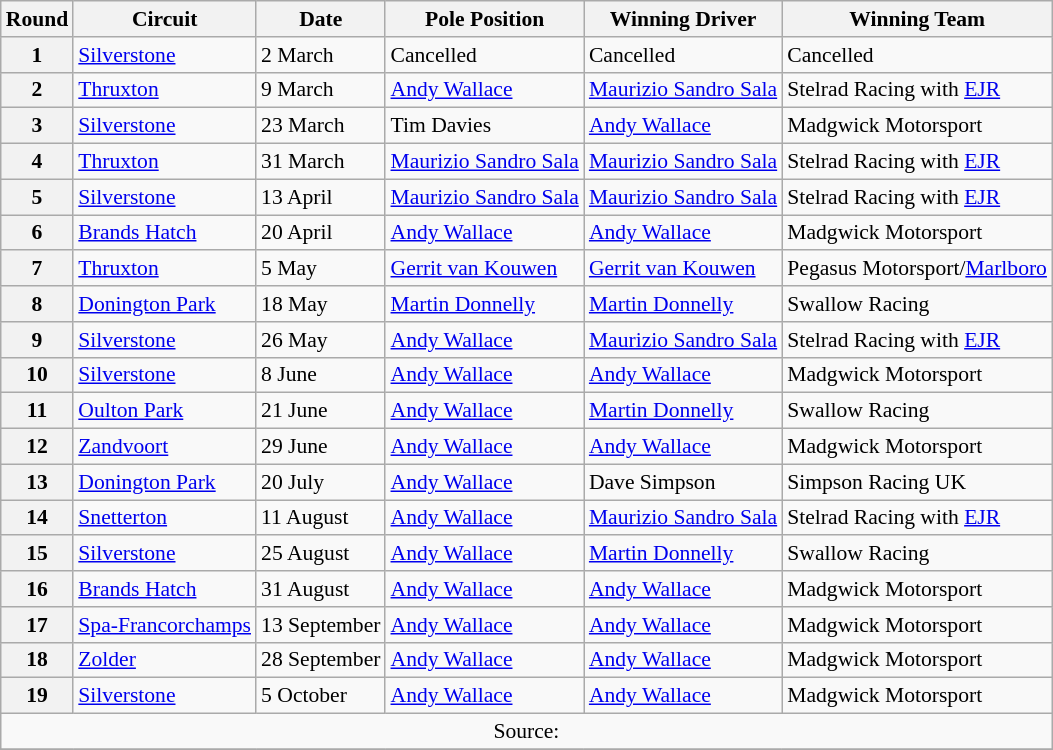<table class="wikitable" style="font-size: 90%;">
<tr>
<th>Round</th>
<th>Circuit</th>
<th>Date</th>
<th>Pole Position</th>
<th>Winning Driver</th>
<th>Winning Team</th>
</tr>
<tr>
<th>1</th>
<td> <a href='#'>Silverstone</a></td>
<td>2 March</td>
<td>Cancelled</td>
<td>Cancelled</td>
<td>Cancelled</td>
</tr>
<tr>
<th>2</th>
<td> <a href='#'>Thruxton</a></td>
<td>9 March</td>
<td> <a href='#'>Andy Wallace</a></td>
<td> <a href='#'>Maurizio Sandro Sala</a></td>
<td>Stelrad Racing with <a href='#'>EJR</a></td>
</tr>
<tr>
<th>3</th>
<td> <a href='#'>Silverstone</a></td>
<td>23 March</td>
<td> Tim Davies</td>
<td> <a href='#'>Andy Wallace</a></td>
<td>Madgwick Motorsport</td>
</tr>
<tr>
<th>4</th>
<td> <a href='#'>Thruxton</a></td>
<td>31 March</td>
<td> <a href='#'>Maurizio Sandro Sala</a></td>
<td> <a href='#'>Maurizio Sandro Sala</a></td>
<td>Stelrad Racing with <a href='#'>EJR</a></td>
</tr>
<tr>
<th>5</th>
<td> <a href='#'>Silverstone</a></td>
<td>13 April</td>
<td> <a href='#'>Maurizio Sandro Sala</a></td>
<td> <a href='#'>Maurizio Sandro Sala</a></td>
<td>Stelrad Racing with <a href='#'>EJR</a></td>
</tr>
<tr>
<th>6</th>
<td> <a href='#'>Brands Hatch</a></td>
<td>20 April</td>
<td> <a href='#'>Andy Wallace</a></td>
<td> <a href='#'>Andy Wallace</a></td>
<td>Madgwick Motorsport</td>
</tr>
<tr>
<th>7</th>
<td> <a href='#'>Thruxton</a></td>
<td>5 May</td>
<td> <a href='#'>Gerrit van Kouwen</a></td>
<td> <a href='#'>Gerrit van Kouwen</a></td>
<td>Pegasus Motorsport/<a href='#'>Marlboro</a></td>
</tr>
<tr>
<th>8</th>
<td> <a href='#'>Donington Park</a></td>
<td>18 May</td>
<td> <a href='#'>Martin Donnelly</a></td>
<td> <a href='#'>Martin Donnelly</a></td>
<td>Swallow Racing</td>
</tr>
<tr>
<th>9</th>
<td> <a href='#'>Silverstone</a></td>
<td>26 May</td>
<td> <a href='#'>Andy Wallace</a></td>
<td> <a href='#'>Maurizio Sandro Sala</a></td>
<td>Stelrad Racing with <a href='#'>EJR</a></td>
</tr>
<tr>
<th>10</th>
<td> <a href='#'>Silverstone</a></td>
<td>8 June</td>
<td> <a href='#'>Andy Wallace</a></td>
<td> <a href='#'>Andy Wallace</a></td>
<td>Madgwick Motorsport</td>
</tr>
<tr>
<th>11</th>
<td> <a href='#'>Oulton Park</a></td>
<td>21 June</td>
<td> <a href='#'>Andy Wallace</a></td>
<td> <a href='#'>Martin Donnelly</a></td>
<td>Swallow Racing</td>
</tr>
<tr>
<th>12</th>
<td> <a href='#'>Zandvoort</a></td>
<td>29 June</td>
<td> <a href='#'>Andy Wallace</a></td>
<td> <a href='#'>Andy Wallace</a></td>
<td>Madgwick Motorsport</td>
</tr>
<tr>
<th>13</th>
<td> <a href='#'>Donington Park</a></td>
<td>20 July</td>
<td> <a href='#'>Andy Wallace</a></td>
<td> Dave Simpson</td>
<td>Simpson Racing UK</td>
</tr>
<tr>
<th>14</th>
<td> <a href='#'>Snetterton</a></td>
<td>11 August</td>
<td> <a href='#'>Andy Wallace</a></td>
<td> <a href='#'>Maurizio Sandro Sala</a></td>
<td>Stelrad Racing with <a href='#'>EJR</a></td>
</tr>
<tr>
<th>15</th>
<td> <a href='#'>Silverstone</a></td>
<td>25 August</td>
<td> <a href='#'>Andy Wallace</a></td>
<td> <a href='#'>Martin Donnelly</a></td>
<td>Swallow Racing</td>
</tr>
<tr>
<th>16</th>
<td> <a href='#'>Brands Hatch</a></td>
<td>31 August</td>
<td> <a href='#'>Andy Wallace</a></td>
<td> <a href='#'>Andy Wallace</a></td>
<td>Madgwick Motorsport</td>
</tr>
<tr>
<th>17</th>
<td> <a href='#'>Spa-Francorchamps</a></td>
<td>13 September</td>
<td> <a href='#'>Andy Wallace</a></td>
<td> <a href='#'>Andy Wallace</a></td>
<td>Madgwick Motorsport</td>
</tr>
<tr>
<th>18</th>
<td> <a href='#'>Zolder</a></td>
<td>28 September</td>
<td> <a href='#'>Andy Wallace</a></td>
<td> <a href='#'>Andy Wallace</a></td>
<td>Madgwick Motorsport</td>
</tr>
<tr>
<th>19</th>
<td> <a href='#'>Silverstone</a></td>
<td>5 October</td>
<td> <a href='#'>Andy Wallace</a></td>
<td> <a href='#'>Andy Wallace</a></td>
<td>Madgwick Motorsport</td>
</tr>
<tr>
<td colspan=6 align=center>Source:</td>
</tr>
<tr>
</tr>
</table>
